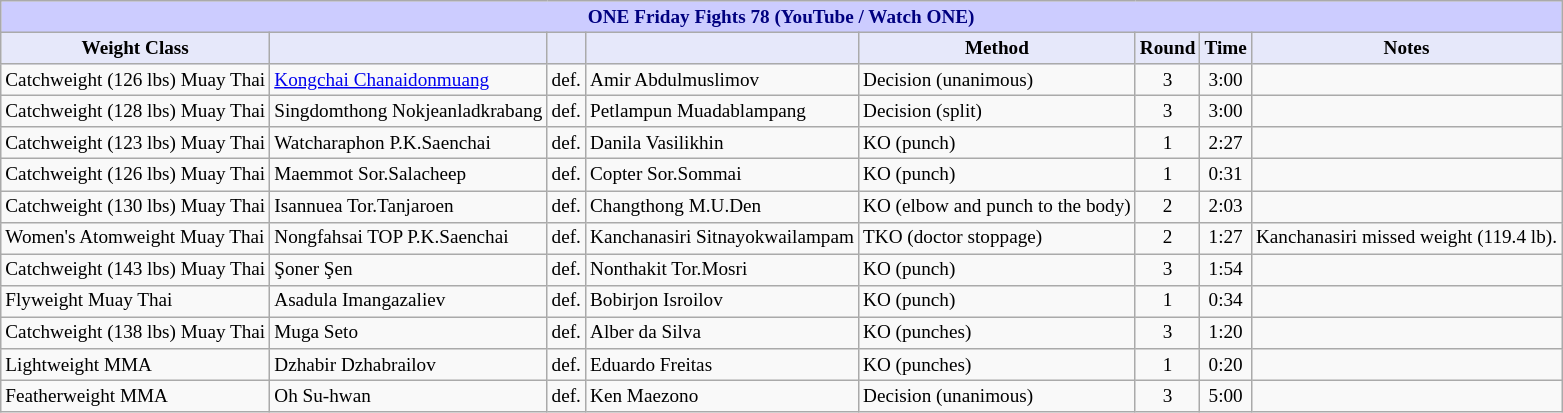<table class="wikitable" style="font-size: 80%;">
<tr>
<th colspan="8" style="background-color: #ccf; color: #000080; text-align: center;"><strong>ONE Friday Fights 78 (YouTube / Watch ONE)</strong></th>
</tr>
<tr>
<th colspan="1" style="background-color: #E6E8FA; color: #000000; text-align: center;">Weight Class</th>
<th colspan="1" style="background-color: #E6E8FA; color: #000000; text-align: center;"></th>
<th colspan="1" style="background-color: #E6E8FA; color: #000000; text-align: center;"></th>
<th colspan="1" style="background-color: #E6E8FA; color: #000000; text-align: center;"></th>
<th colspan="1" style="background-color: #E6E8FA; color: #000000; text-align: center;">Method</th>
<th colspan="1" style="background-color: #E6E8FA; color: #000000; text-align: center;">Round</th>
<th colspan="1" style="background-color: #E6E8FA; color: #000000; text-align: center;">Time</th>
<th colspan="1" style="background-color: #E6E8FA; color: #000000; text-align: center;">Notes</th>
</tr>
<tr>
<td>Catchweight (126 lbs) Muay Thai</td>
<td> <a href='#'>Kongchai Chanaidonmuang</a></td>
<td>def.</td>
<td> Amir Abdulmuslimov</td>
<td>Decision (unanimous)</td>
<td align=center>3</td>
<td align=center>3:00</td>
<td></td>
</tr>
<tr>
<td>Catchweight (128 lbs) Muay Thai</td>
<td> Singdomthong Nokjeanladkrabang</td>
<td>def.</td>
<td> Petlampun Muadablampang</td>
<td>Decision (split)</td>
<td align=center>3</td>
<td align=center>3:00</td>
<td></td>
</tr>
<tr>
<td>Catchweight (123 lbs) Muay Thai</td>
<td> Watcharaphon P.K.Saenchai</td>
<td>def.</td>
<td> Danila Vasilikhin</td>
<td>KO (punch)</td>
<td align=center>1</td>
<td align=center>2:27</td>
<td></td>
</tr>
<tr>
<td>Catchweight (126 lbs) Muay Thai</td>
<td> Maemmot Sor.Salacheep</td>
<td>def.</td>
<td> Copter Sor.Sommai</td>
<td>KO (punch)</td>
<td align=center>1</td>
<td align=center>0:31</td>
<td></td>
</tr>
<tr>
<td>Catchweight (130 lbs) Muay Thai</td>
<td> Isannuea Tor.Tanjaroen</td>
<td>def.</td>
<td> Changthong M.U.Den</td>
<td>KO (elbow and punch to the body)</td>
<td align=center>2</td>
<td align=center>2:03</td>
<td></td>
</tr>
<tr>
<td>Women's Atomweight Muay Thai</td>
<td> Nongfahsai TOP P.K.Saenchai</td>
<td>def.</td>
<td> Kanchanasiri Sitnayokwailampam</td>
<td>TKO (doctor stoppage)</td>
<td align=center>2</td>
<td align=center>1:27</td>
<td>Kanchanasiri missed weight (119.4 lb).</td>
</tr>
<tr>
<td>Catchweight (143 lbs) Muay Thai</td>
<td> Şoner Şen</td>
<td>def.</td>
<td> Nonthakit Tor.Mosri</td>
<td>KO (punch)</td>
<td align=center>3</td>
<td align=center>1:54</td>
<td></td>
</tr>
<tr>
<td>Flyweight Muay Thai</td>
<td> Asadula Imangazaliev</td>
<td>def.</td>
<td> Bobirjon Isroilov</td>
<td>KO (punch)</td>
<td align=center>1</td>
<td align=center>0:34</td>
<td></td>
</tr>
<tr>
<td>Catchweight (138 lbs) Muay Thai</td>
<td> Muga Seto</td>
<td>def.</td>
<td> Alber da Silva</td>
<td>KO (punches)</td>
<td align=center>3</td>
<td align=center>1:20</td>
<td></td>
</tr>
<tr>
<td>Lightweight MMA</td>
<td> Dzhabir Dzhabrailov</td>
<td>def.</td>
<td> Eduardo Freitas</td>
<td>KO (punches)</td>
<td align=center>1</td>
<td align=center>0:20</td>
<td></td>
</tr>
<tr>
<td>Featherweight MMA</td>
<td> Oh Su-hwan</td>
<td>def.</td>
<td> Ken Maezono</td>
<td>Decision (unanimous)</td>
<td align=center>3</td>
<td align=center>5:00</td>
<td></td>
</tr>
</table>
